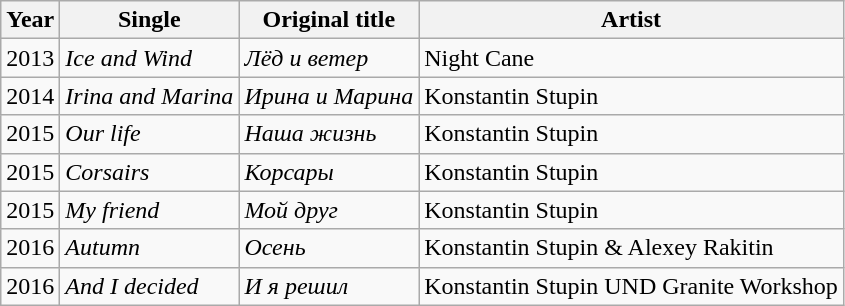<table class="wikitable">
<tr>
<th>Year</th>
<th>Single</th>
<th>Original title</th>
<th>Artist</th>
</tr>
<tr>
<td>2013</td>
<td><em>Ice and Wind</em></td>
<td><em>Лёд и ветер</em></td>
<td>Night Cane</td>
</tr>
<tr>
<td>2014</td>
<td><em>Irina and Marina</em></td>
<td><em>Ирина и Марина</em></td>
<td>Konstantin Stupin</td>
</tr>
<tr>
<td>2015</td>
<td><em>Our life</em></td>
<td><em>Наша жизнь</em></td>
<td>Konstantin Stupin</td>
</tr>
<tr>
<td>2015</td>
<td><em>Corsairs</em></td>
<td><em>Корсары</em></td>
<td>Konstantin Stupin</td>
</tr>
<tr>
<td>2015</td>
<td><em>My friend</em></td>
<td><em>Мой друг</em></td>
<td>Konstantin Stupin</td>
</tr>
<tr>
<td>2016</td>
<td><em>Autumn</em></td>
<td><em>Осень</em></td>
<td>Konstantin Stupin & Alexey Rakitin</td>
</tr>
<tr>
<td>2016</td>
<td><em>And I decided</em></td>
<td><em>И я решил</em></td>
<td>Konstantin Stupin UND Granite Workshop</td>
</tr>
</table>
